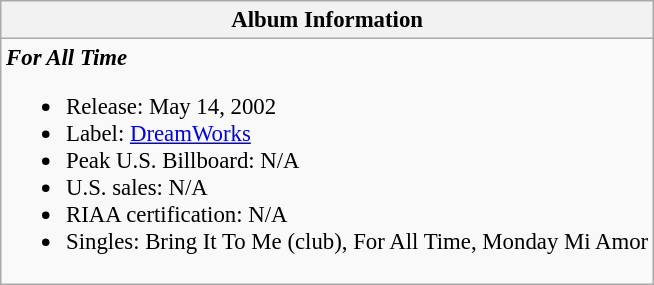<table class="wikitable" style="font-size:95%;">
<tr>
<th>Album Information</th>
</tr>
<tr>
<td align="left"><strong><em>For All Time</em></strong><br><ul><li>Release: May 14, 2002</li><li>Label: <a href='#'>DreamWorks</a></li><li>Peak U.S. Billboard: N/A</li><li>U.S. sales: N/A</li><li>RIAA certification: N/A</li><li>Singles: Bring It To Me (club), For All Time, Monday Mi Amor</li></ul></td>
</tr>
</table>
